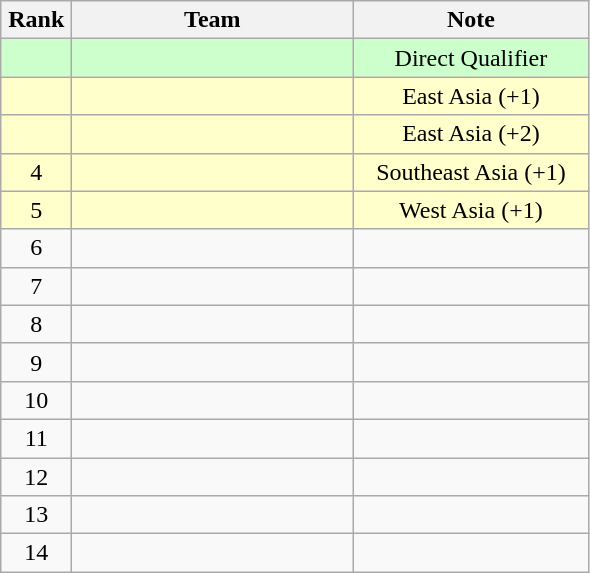<table class="wikitable" style="text-align: center;">
<tr>
<th width=40>Rank</th>
<th width=180>Team</th>
<th width=150>Note</th>
</tr>
<tr bgcolor="#ccffcc">
<td></td>
<td align="left"></td>
<td>Direct Qualifier</td>
</tr>
<tr bgcolor="#ffffcc">
<td></td>
<td align="left"></td>
<td>East Asia (+1)</td>
</tr>
<tr bgcolor="#ffffcc">
<td></td>
<td align="left"></td>
<td>East Asia (+2)</td>
</tr>
<tr bgcolor="#ffffcc">
<td>4</td>
<td align="left"></td>
<td>Southeast Asia (+1)</td>
</tr>
<tr bgcolor="#ffffcc">
<td>5</td>
<td align="left"></td>
<td>West Asia (+1)</td>
</tr>
<tr>
<td>6</td>
<td align="left"></td>
<td></td>
</tr>
<tr>
<td>7</td>
<td align="left"></td>
<td></td>
</tr>
<tr>
<td>8</td>
<td align="left"></td>
<td></td>
</tr>
<tr>
<td>9</td>
<td align="left"></td>
<td></td>
</tr>
<tr>
<td>10</td>
<td align="left"></td>
<td></td>
</tr>
<tr>
<td>11</td>
<td align="left"></td>
<td></td>
</tr>
<tr>
<td>12</td>
<td align="left"></td>
<td></td>
</tr>
<tr>
<td>13</td>
<td align="left"></td>
<td></td>
</tr>
<tr>
<td>14</td>
<td align="left"></td>
<td></td>
</tr>
</table>
